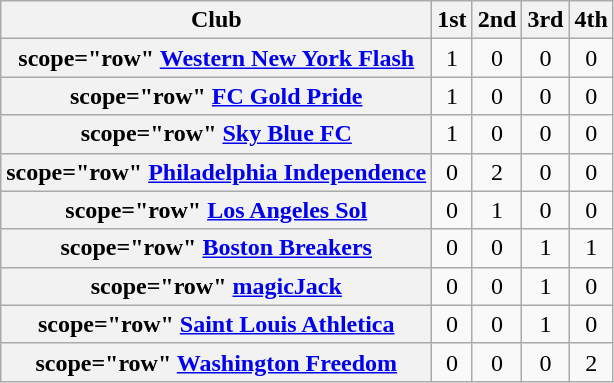<table class="wikitable sortable" style="text-align:center;">
<tr>
<th scope="col">Club</th>
<th scope="col">1st</th>
<th scope="col">2nd</th>
<th scope="col">3rd</th>
<th scope="col">4th</th>
</tr>
<tr>
<th>scope="row" <a href='#'>Western New York Flash</a></th>
<td>1</td>
<td>0</td>
<td>0</td>
<td>0</td>
</tr>
<tr>
<th>scope="row" <a href='#'>FC Gold Pride</a></th>
<td>1</td>
<td>0</td>
<td>0</td>
<td>0</td>
</tr>
<tr>
<th>scope="row" <a href='#'>Sky Blue FC</a></th>
<td>1</td>
<td>0</td>
<td>0</td>
<td>0</td>
</tr>
<tr>
<th>scope="row" <a href='#'>Philadelphia Independence</a></th>
<td>0</td>
<td>2</td>
<td>0</td>
<td>0</td>
</tr>
<tr>
<th>scope="row" <a href='#'>Los Angeles Sol</a></th>
<td>0</td>
<td>1</td>
<td>0</td>
<td>0</td>
</tr>
<tr>
<th>scope="row" <a href='#'>Boston Breakers</a></th>
<td>0</td>
<td>0</td>
<td>1</td>
<td>1</td>
</tr>
<tr>
<th>scope="row" <a href='#'>magicJack</a></th>
<td>0</td>
<td>0</td>
<td>1</td>
<td>0</td>
</tr>
<tr>
<th>scope="row" <a href='#'>Saint Louis Athletica</a></th>
<td>0</td>
<td>0</td>
<td>1</td>
<td>0</td>
</tr>
<tr>
<th>scope="row" <a href='#'>Washington Freedom</a></th>
<td>0</td>
<td>0</td>
<td>0</td>
<td>2</td>
</tr>
</table>
